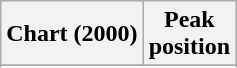<table class="wikitable sortable">
<tr>
<th align="left">Chart (2000)</th>
<th align="center">Peak<br>position</th>
</tr>
<tr>
</tr>
<tr>
</tr>
<tr>
</tr>
</table>
